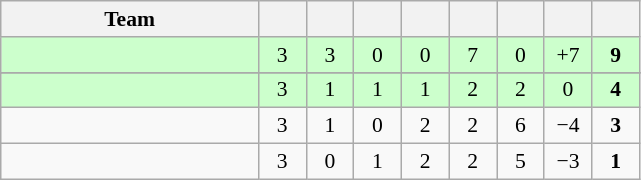<table class="wikitable" style="text-align: center; font-size: 90%;">
<tr>
<th width="165">Team</th>
<th width="25"></th>
<th width="25"></th>
<th width="25"></th>
<th width="25"></th>
<th width="25"></th>
<th width="25"></th>
<th width="25"></th>
<th width="25"></th>
</tr>
<tr style="background:#ccffcc;">
<td align=left></td>
<td>3</td>
<td>3</td>
<td>0</td>
<td>0</td>
<td>7</td>
<td>0</td>
<td>+7</td>
<td><strong>9</strong></td>
</tr>
<tr>
</tr>
<tr style="background:#ccffcc;">
<td align=left></td>
<td>3</td>
<td>1</td>
<td>1</td>
<td>1</td>
<td>2</td>
<td>2</td>
<td>0</td>
<td><strong>4</strong></td>
</tr>
<tr>
<td align=left></td>
<td>3</td>
<td>1</td>
<td>0</td>
<td>2</td>
<td>2</td>
<td>6</td>
<td>−4</td>
<td><strong>3</strong></td>
</tr>
<tr>
<td align=left></td>
<td>3</td>
<td>0</td>
<td>1</td>
<td>2</td>
<td>2</td>
<td>5</td>
<td>−3</td>
<td><strong>1</strong></td>
</tr>
</table>
